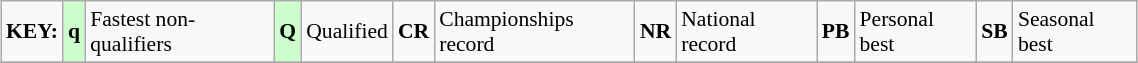<table class="wikitable" style="margin:0.5em auto; font-size:90%;position:relative;" width=60%>
<tr>
<td><strong>KEY:</strong></td>
<td bgcolor=ccffcc align=center><strong>q</strong></td>
<td>Fastest non-qualifiers</td>
<td bgcolor=ccffcc align=center><strong>Q</strong></td>
<td>Qualified</td>
<td align=center><strong>CR</strong></td>
<td>Championships record</td>
<td align=center><strong>NR</strong></td>
<td>National record</td>
<td align=center><strong>PB</strong></td>
<td>Personal best</td>
<td align=center><strong>SB</strong></td>
<td>Seasonal best</td>
</tr>
<tr>
</tr>
</table>
